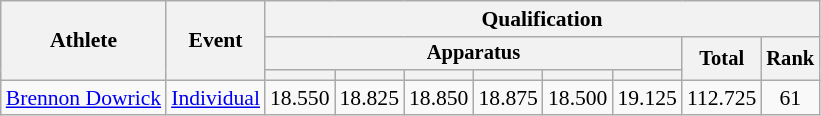<table class="wikitable" style="font-size:90%">
<tr>
<th rowspan=3>Athlete</th>
<th rowspan=3>Event</th>
<th colspan =8>Qualification</th>
</tr>
<tr style="font-size:95%">
<th colspan=6>Apparatus</th>
<th rowspan=2>Total</th>
<th rowspan=2>Rank</th>
</tr>
<tr style="font-size:95%">
<th></th>
<th></th>
<th></th>
<th></th>
<th></th>
<th></th>
</tr>
<tr align=center>
<td align=left><a href='#'>Brennon Dowrick</a></td>
<td align=left><a href='#'>Individual</a></td>
<td>18.550</td>
<td>18.825</td>
<td>18.850</td>
<td>18.875</td>
<td>18.500</td>
<td>19.125</td>
<td>112.725</td>
<td>61</td>
</tr>
</table>
